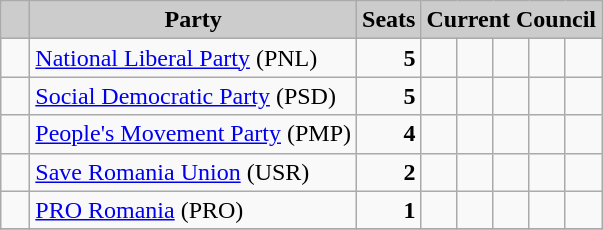<table class="wikitable">
<tr>
<th style="background:#ccc">   </th>
<th style="background:#ccc">Party</th>
<th style="background:#ccc">Seats</th>
<th style="background:#ccc" colspan="5">Current Council</th>
</tr>
<tr>
<td>  </td>
<td><a href='#'>National Liberal Party</a> (PNL)</td>
<td style="text-align: right"><strong>5</strong></td>
<td>  </td>
<td>  </td>
<td>  </td>
<td>  </td>
<td>  </td>
</tr>
<tr>
<td>  </td>
<td><a href='#'>Social Democratic Party</a> (PSD)</td>
<td style="text-align: right"><strong>5</strong></td>
<td>  </td>
<td>  </td>
<td>  </td>
<td>  </td>
<td>  </td>
</tr>
<tr>
<td>  </td>
<td><a href='#'>People's Movement Party</a> (PMP)</td>
<td style="text-align: right"><strong>4</strong></td>
<td>  </td>
<td>  </td>
<td>  </td>
<td>  </td>
<td> </td>
</tr>
<tr>
<td>  </td>
<td><a href='#'>Save Romania Union</a> (USR)</td>
<td style="text-align: right"><strong>2</strong></td>
<td>  </td>
<td>  </td>
<td> </td>
<td> </td>
<td> </td>
</tr>
<tr>
<td>  </td>
<td><a href='#'>PRO Romania</a> (PRO)</td>
<td style="text-align: right"><strong>1</strong></td>
<td>  </td>
<td> </td>
<td> </td>
<td> </td>
<td> </td>
</tr>
<tr>
</tr>
</table>
